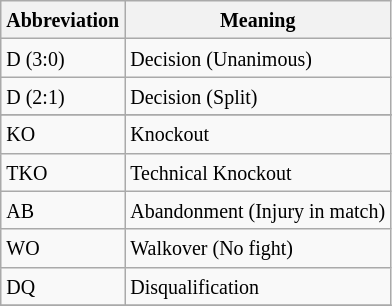<table class="wikitable">
<tr>
<th><small>Abbreviation</small></th>
<th><small>Meaning</small></th>
</tr>
<tr>
<td><small>D (3:0)</small></td>
<td><small>Decision (Unanimous)</small></td>
</tr>
<tr>
<td><small>D (2:1)</small></td>
<td><small>Decision (Split)</small></td>
</tr>
<tr>
</tr>
<tr>
<td><small>KO</small></td>
<td><small>Knockout</small></td>
</tr>
<tr>
<td><small>TKO</small></td>
<td><small>Technical Knockout</small></td>
</tr>
<tr>
<td><small>AB</small></td>
<td><small>Abandonment (Injury in match)</small></td>
</tr>
<tr>
<td><small>WO</small></td>
<td><small>Walkover (No fight)</small></td>
</tr>
<tr>
<td><small>DQ</small></td>
<td><small>Disqualification</small></td>
</tr>
<tr>
</tr>
</table>
